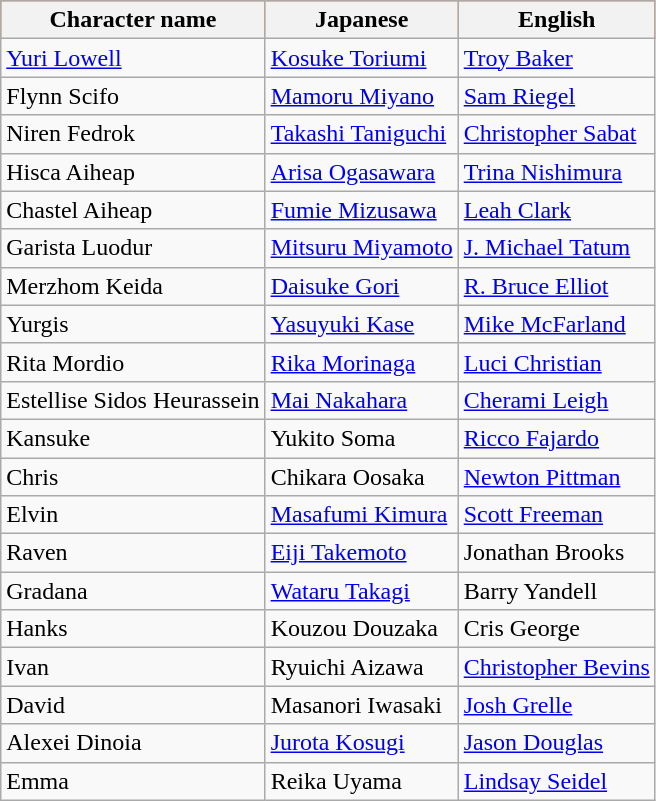<table class="wikitable">
<tr style="background-color: rgb(255,85,0);">
<th>Character name</th>
<th>Japanese</th>
<th>English</th>
</tr>
<tr>
<td><a href='#'>Yuri Lowell</a></td>
<td><a href='#'>Kosuke Toriumi</a></td>
<td><a href='#'>Troy Baker</a></td>
</tr>
<tr>
<td>Flynn Scifo</td>
<td><a href='#'>Mamoru Miyano</a></td>
<td><a href='#'>Sam Riegel</a></td>
</tr>
<tr>
<td>Niren Fedrok</td>
<td><a href='#'>Takashi Taniguchi</a></td>
<td><a href='#'>Christopher Sabat</a></td>
</tr>
<tr>
<td>Hisca Aiheap</td>
<td><a href='#'>Arisa Ogasawara</a></td>
<td><a href='#'>Trina Nishimura</a></td>
</tr>
<tr>
<td>Chastel Aiheap</td>
<td><a href='#'>Fumie Mizusawa</a></td>
<td><a href='#'>Leah Clark</a></td>
</tr>
<tr>
<td>Garista Luodur</td>
<td><a href='#'>Mitsuru Miyamoto</a></td>
<td><a href='#'>J. Michael Tatum</a></td>
</tr>
<tr>
<td>Merzhom Keida</td>
<td><a href='#'>Daisuke Gori</a></td>
<td><a href='#'>R. Bruce Elliot</a></td>
</tr>
<tr>
<td>Yurgis</td>
<td><a href='#'>Yasuyuki Kase</a></td>
<td><a href='#'>Mike McFarland</a></td>
</tr>
<tr>
<td>Rita Mordio</td>
<td><a href='#'>Rika Morinaga</a></td>
<td><a href='#'>Luci Christian</a></td>
</tr>
<tr>
<td>Estellise Sidos Heurassein</td>
<td><a href='#'>Mai Nakahara</a></td>
<td><a href='#'>Cherami Leigh</a></td>
</tr>
<tr>
<td>Kansuke</td>
<td>Yukito Soma</td>
<td><a href='#'>Ricco Fajardo</a></td>
</tr>
<tr>
<td>Chris</td>
<td>Chikara Oosaka</td>
<td><a href='#'>Newton Pittman</a></td>
</tr>
<tr>
<td>Elvin</td>
<td><a href='#'>Masafumi Kimura</a></td>
<td><a href='#'>Scott Freeman</a></td>
</tr>
<tr>
<td>Raven</td>
<td><a href='#'>Eiji Takemoto</a></td>
<td>Jonathan Brooks</td>
</tr>
<tr>
<td>Gradana</td>
<td><a href='#'>Wataru Takagi</a></td>
<td>Barry Yandell</td>
</tr>
<tr>
<td>Hanks</td>
<td>Kouzou Douzaka</td>
<td>Cris George</td>
</tr>
<tr>
<td>Ivan</td>
<td>Ryuichi Aizawa</td>
<td><a href='#'>Christopher Bevins</a></td>
</tr>
<tr>
<td>David</td>
<td>Masanori Iwasaki</td>
<td><a href='#'>Josh Grelle</a></td>
</tr>
<tr>
<td>Alexei Dinoia</td>
<td><a href='#'>Jurota Kosugi</a></td>
<td><a href='#'>Jason Douglas</a></td>
</tr>
<tr>
<td>Emma</td>
<td>Reika Uyama</td>
<td><a href='#'>Lindsay Seidel</a></td>
</tr>
</table>
